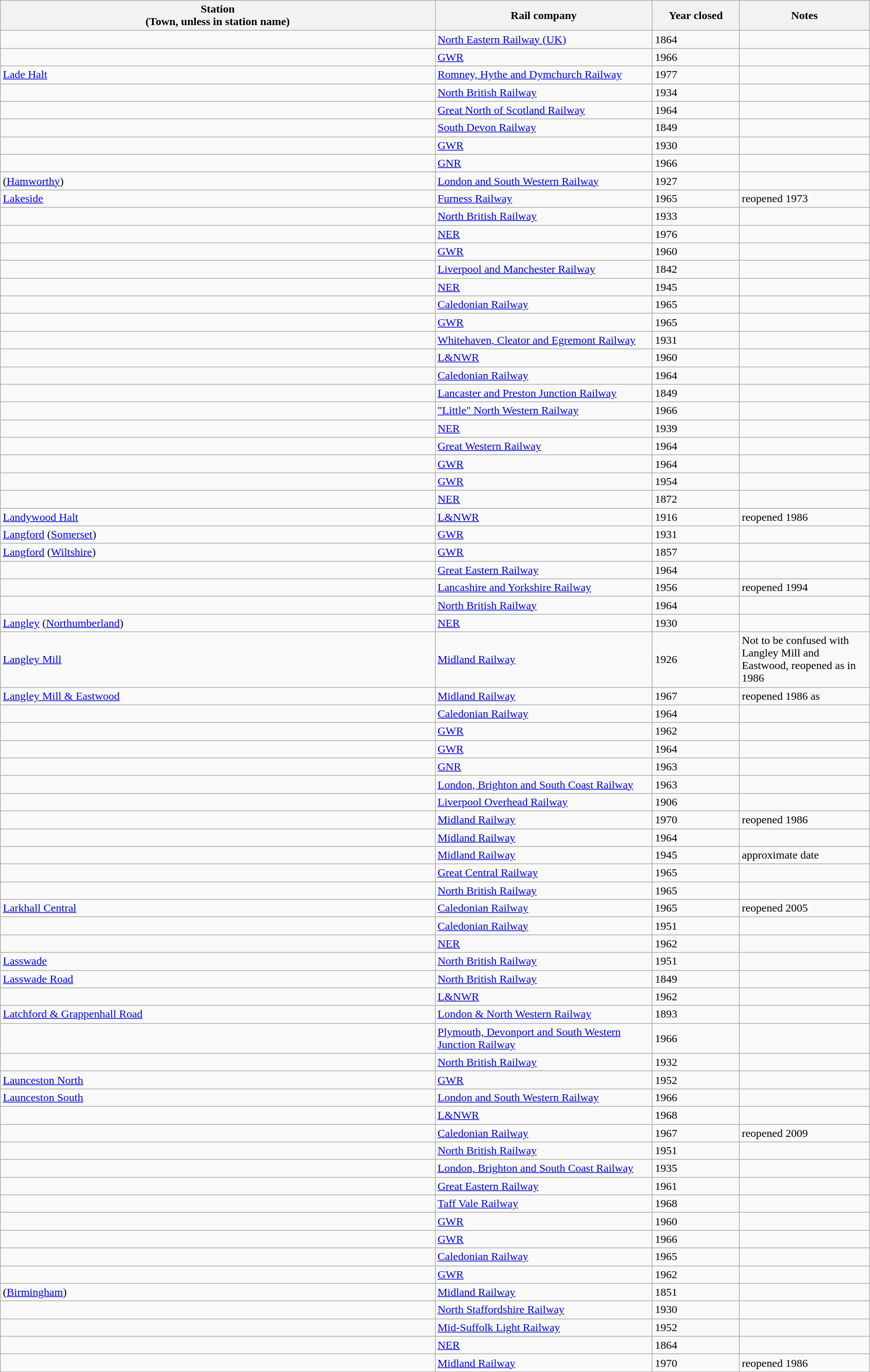<table class="wikitable sortable">
<tr>
<th style="width:50%">Station<br>(Town, unless in station name)</th>
<th style="width:25%">Rail company</th>
<th style="width:10%">Year closed</th>
<th style="width:20%">Notes</th>
</tr>
<tr>
<td></td>
<td><a href='#'>North Eastern Railway (UK)</a></td>
<td>1864</td>
<td></td>
</tr>
<tr>
<td></td>
<td><a href='#'>GWR</a></td>
<td>1966</td>
<td></td>
</tr>
<tr>
<td><a href='#'>Lade Halt</a></td>
<td><a href='#'>Romney, Hythe and Dymchurch Railway</a></td>
<td>1977</td>
<td></td>
</tr>
<tr>
<td></td>
<td><a href='#'>North British Railway</a></td>
<td>1934</td>
<td></td>
</tr>
<tr>
<td></td>
<td><a href='#'>Great North of Scotland Railway</a></td>
<td>1964</td>
<td></td>
</tr>
<tr>
<td></td>
<td><a href='#'>South Devon Railway</a></td>
<td>1849</td>
<td></td>
</tr>
<tr>
<td></td>
<td><a href='#'>GWR</a></td>
<td>1930</td>
<td></td>
</tr>
<tr>
<td></td>
<td><a href='#'>GNR</a></td>
<td>1966</td>
<td></td>
</tr>
<tr>
<td> (<a href='#'>Hamworthy</a>)</td>
<td><a href='#'>London and South Western Railway</a></td>
<td>1927</td>
<td></td>
</tr>
<tr>
<td><a href='#'>Lakeside</a></td>
<td><a href='#'>Furness Railway</a></td>
<td>1965</td>
<td>reopened 1973</td>
</tr>
<tr>
<td></td>
<td><a href='#'>North British Railway</a></td>
<td>1933</td>
<td></td>
</tr>
<tr>
<td></td>
<td><a href='#'>NER</a></td>
<td>1976</td>
<td></td>
</tr>
<tr>
<td></td>
<td><a href='#'>GWR</a></td>
<td>1960</td>
<td></td>
</tr>
<tr>
<td></td>
<td><a href='#'>Liverpool and Manchester Railway</a></td>
<td>1842</td>
<td></td>
</tr>
<tr>
<td></td>
<td><a href='#'>NER</a></td>
<td>1945</td>
<td></td>
</tr>
<tr>
<td></td>
<td><a href='#'>Caledonian Railway</a></td>
<td>1965</td>
<td></td>
</tr>
<tr>
<td></td>
<td><a href='#'>GWR</a></td>
<td>1965</td>
<td></td>
</tr>
<tr>
<td></td>
<td><a href='#'>Whitehaven, Cleator and Egremont Railway</a></td>
<td>1931</td>
<td></td>
</tr>
<tr>
<td></td>
<td><a href='#'>L&NWR</a></td>
<td>1960</td>
<td></td>
</tr>
<tr>
<td></td>
<td><a href='#'>Caledonian Railway</a></td>
<td>1964</td>
<td></td>
</tr>
<tr>
<td></td>
<td><a href='#'>Lancaster and Preston Junction Railway</a></td>
<td>1849</td>
<td></td>
</tr>
<tr>
<td></td>
<td><a href='#'>"Little" North Western Railway</a></td>
<td>1966</td>
<td></td>
</tr>
<tr>
<td></td>
<td><a href='#'>NER</a></td>
<td>1939</td>
<td></td>
</tr>
<tr>
<td></td>
<td><a href='#'>Great Western Railway</a></td>
<td>1964</td>
<td></td>
</tr>
<tr>
<td></td>
<td><a href='#'>GWR</a></td>
<td>1964</td>
<td></td>
</tr>
<tr>
<td></td>
<td><a href='#'>GWR</a></td>
<td>1954</td>
<td></td>
</tr>
<tr>
<td></td>
<td><a href='#'>NER</a></td>
<td>1872</td>
<td></td>
</tr>
<tr>
<td><a href='#'>Landywood Halt</a></td>
<td><a href='#'>L&NWR</a></td>
<td>1916</td>
<td>reopened 1986</td>
</tr>
<tr>
<td><a href='#'>Langford</a> (<a href='#'>Somerset</a>)</td>
<td><a href='#'>GWR</a></td>
<td>1931</td>
<td></td>
</tr>
<tr>
<td><a href='#'>Langford</a> (<a href='#'>Wiltshire</a>)</td>
<td><a href='#'>GWR</a></td>
<td>1857</td>
<td></td>
</tr>
<tr>
<td></td>
<td><a href='#'>Great Eastern Railway</a></td>
<td>1964</td>
<td></td>
</tr>
<tr>
<td></td>
<td><a href='#'>Lancashire and Yorkshire Railway</a></td>
<td>1956</td>
<td>reopened 1994</td>
</tr>
<tr>
<td></td>
<td><a href='#'>North British Railway</a></td>
<td>1964</td>
<td></td>
</tr>
<tr>
<td><a href='#'>Langley</a> (<a href='#'>Northumberland</a>)</td>
<td><a href='#'>NER</a></td>
<td>1930</td>
<td></td>
</tr>
<tr>
<td><a href='#'>Langley Mill</a></td>
<td><a href='#'>Midland Railway</a></td>
<td>1926</td>
<td>Not to be confused with Langley Mill and Eastwood, reopened as  in 1986</td>
</tr>
<tr>
<td><a href='#'>Langley Mill & Eastwood</a></td>
<td><a href='#'>Midland Railway</a></td>
<td>1967</td>
<td>reopened 1986 as </td>
</tr>
<tr>
<td></td>
<td><a href='#'>Caledonian Railway</a></td>
<td>1964</td>
<td></td>
</tr>
<tr>
<td></td>
<td><a href='#'>GWR</a></td>
<td>1962</td>
<td></td>
</tr>
<tr>
<td></td>
<td><a href='#'>GWR</a></td>
<td>1964</td>
<td></td>
</tr>
<tr>
<td></td>
<td><a href='#'>GNR</a></td>
<td>1963</td>
<td></td>
</tr>
<tr>
<td></td>
<td><a href='#'>London, Brighton and South Coast Railway</a></td>
<td>1963</td>
<td></td>
</tr>
<tr>
<td></td>
<td><a href='#'>Liverpool Overhead Railway</a></td>
<td>1906</td>
<td></td>
</tr>
<tr>
<td></td>
<td><a href='#'>Midland Railway</a></td>
<td>1970</td>
<td>reopened 1986</td>
</tr>
<tr>
<td></td>
<td><a href='#'>Midland Railway</a></td>
<td>1964</td>
<td></td>
</tr>
<tr>
<td></td>
<td><a href='#'>Midland Railway</a></td>
<td>1945</td>
<td>approximate date</td>
</tr>
<tr>
<td></td>
<td><a href='#'>Great Central Railway</a></td>
<td>1965</td>
<td></td>
</tr>
<tr>
<td></td>
<td><a href='#'>North British Railway</a></td>
<td>1965</td>
<td></td>
</tr>
<tr>
<td><a href='#'>Larkhall Central</a></td>
<td><a href='#'>Caledonian Railway</a></td>
<td>1965</td>
<td>reopened 2005</td>
</tr>
<tr>
<td></td>
<td><a href='#'>Caledonian Railway</a></td>
<td>1951</td>
<td></td>
</tr>
<tr>
<td></td>
<td><a href='#'>NER</a></td>
<td>1962</td>
<td></td>
</tr>
<tr>
<td><a href='#'>Lasswade</a></td>
<td><a href='#'>North British Railway</a></td>
<td>1951</td>
<td></td>
</tr>
<tr>
<td><a href='#'>Lasswade Road</a></td>
<td><a href='#'>North British Railway</a></td>
<td>1849</td>
<td></td>
</tr>
<tr>
<td></td>
<td><a href='#'>L&NWR</a></td>
<td>1962</td>
<td></td>
</tr>
<tr>
<td><a href='#'>Latchford & Grappenhall Road</a></td>
<td><a href='#'>London & North Western Railway</a></td>
<td>1893</td>
<td></td>
</tr>
<tr>
<td></td>
<td><a href='#'>Plymouth, Devonport and South Western Junction Railway</a></td>
<td>1966</td>
<td></td>
</tr>
<tr>
<td></td>
<td><a href='#'>North British Railway</a></td>
<td>1932</td>
<td></td>
</tr>
<tr>
<td><a href='#'>Launceston North</a></td>
<td><a href='#'>GWR</a></td>
<td>1952</td>
<td></td>
</tr>
<tr>
<td><a href='#'>Launceston South</a></td>
<td><a href='#'>London and South Western Railway</a></td>
<td>1966</td>
<td></td>
</tr>
<tr>
<td></td>
<td><a href='#'>L&NWR</a></td>
<td>1968</td>
<td></td>
</tr>
<tr>
<td></td>
<td><a href='#'>Caledonian Railway</a></td>
<td>1967</td>
<td>reopened 2009</td>
</tr>
<tr>
<td></td>
<td><a href='#'>North British Railway</a></td>
<td>1951</td>
<td></td>
</tr>
<tr>
<td></td>
<td><a href='#'>London, Brighton and South Coast Railway</a></td>
<td>1935</td>
<td></td>
</tr>
<tr>
<td></td>
<td><a href='#'>Great Eastern Railway</a></td>
<td>1961</td>
<td></td>
</tr>
<tr>
<td></td>
<td><a href='#'>Taff Vale Railway</a></td>
<td>1968</td>
<td></td>
</tr>
<tr>
<td></td>
<td><a href='#'>GWR</a></td>
<td>1960</td>
<td></td>
</tr>
<tr>
<td></td>
<td><a href='#'>GWR</a></td>
<td>1966</td>
<td></td>
</tr>
<tr>
<td></td>
<td><a href='#'>Caledonian Railway</a></td>
<td>1965</td>
<td></td>
</tr>
<tr>
<td></td>
<td><a href='#'>GWR</a></td>
<td>1962</td>
<td></td>
</tr>
<tr>
<td> (<a href='#'>Birmingham</a>)</td>
<td><a href='#'>Midland Railway</a></td>
<td>1851</td>
<td></td>
</tr>
<tr>
<td></td>
<td><a href='#'>North Staffordshire Railway</a></td>
<td>1930</td>
<td></td>
</tr>
<tr>
<td></td>
<td><a href='#'>Mid-Suffolk Light Railway</a></td>
<td>1952</td>
<td></td>
</tr>
<tr>
<td></td>
<td><a href='#'>NER</a></td>
<td>1864</td>
<td></td>
</tr>
<tr>
<td></td>
<td><a href='#'>Midland Railway</a></td>
<td>1970</td>
<td>reopened 1986</td>
</tr>
<tr>
</tr>
</table>
